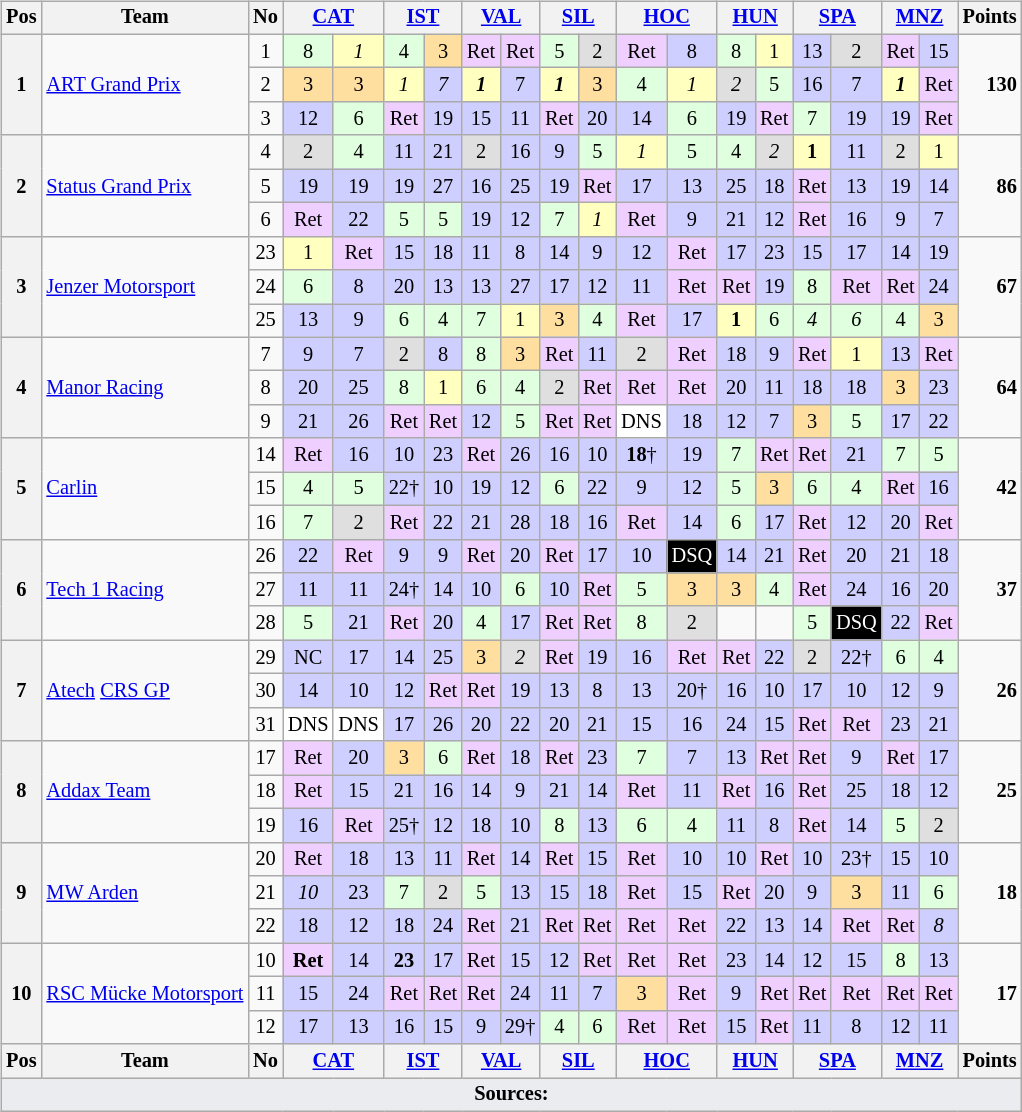<table>
<tr>
<td><br><table class="wikitable" style="font-size: 85%; text-align:center;">
<tr valign="top">
<th valign=middle>Pos</th>
<th valign=middle>Team</th>
<th valign=middle>No</th>
<th colspan=2><a href='#'>CAT</a><br> </th>
<th colspan=2><a href='#'>IST</a><br> </th>
<th colspan=2><a href='#'>VAL</a><br> </th>
<th colspan=2><a href='#'>SIL</a><br> </th>
<th colspan=2><a href='#'>HOC</a><br> </th>
<th colspan=2><a href='#'>HUN</a><br> </th>
<th colspan=2><a href='#'>SPA</a><br> </th>
<th colspan=2><a href='#'>MNZ</a><br> </th>
<th valign=middle>Points</th>
</tr>
<tr>
<th rowspan="3">1</th>
<td rowspan="3" align="left"> <a href='#'>ART Grand Prix</a></td>
<td>1</td>
<td style="background:#dfffdf;">8</td>
<td style="background:#ffffbf;"><em>1</em></td>
<td style="background:#dfffdf;">4</td>
<td style="background:#ffdf9f;">3</td>
<td style="background:#efcfff;">Ret</td>
<td style="background:#efcfff;">Ret</td>
<td style="background:#dfffdf;">5</td>
<td style="background:#dfdfdf;">2</td>
<td style="background:#efcfff;">Ret</td>
<td style="background:#cfcfff;">8</td>
<td style="background:#dfffdf;">8</td>
<td style="background:#ffffbf;">1</td>
<td style="background:#cfcfff;">13</td>
<td style="background:#dfdfdf;">2</td>
<td style="background:#efcfff;">Ret</td>
<td style="background:#cfcfff;">15</td>
<td align="right" rowspan="3"><strong>130</strong></td>
</tr>
<tr>
<td>2</td>
<td style="background:#ffdf9f;">3</td>
<td style="background:#ffdf9f;">3</td>
<td style="background:#ffffbf;"><em>1</em></td>
<td style="background:#cfcfff;"><em>7</em></td>
<td style="background:#ffffbf;"><strong><em>1</em></strong></td>
<td style="background:#cfcfff;">7</td>
<td style="background:#ffffbf;"><strong><em>1</em></strong></td>
<td style="background:#ffdf9f;">3</td>
<td style="background:#dfffdf;">4</td>
<td style="background:#ffffbf;"><em>1</em></td>
<td style="background:#dfdfdf;"><em>2</em></td>
<td style="background:#dfffdf;">5</td>
<td style="background:#cfcfff;">16</td>
<td style="background:#cfcfff;">7</td>
<td style="background:#ffffbf;"><strong><em>1</em></strong></td>
<td style="background:#efcfff;">Ret</td>
</tr>
<tr>
<td>3</td>
<td style="background:#cfcfff;">12</td>
<td style="background:#dfffdf;">6</td>
<td style="background:#efcfff;">Ret</td>
<td style="background:#cfcfff;">19</td>
<td style="background:#cfcfff;">15</td>
<td style="background:#cfcfff;">11</td>
<td style="background:#efcfff;">Ret</td>
<td style="background:#cfcfff;">20</td>
<td style="background:#cfcfff;">14</td>
<td style="background:#dfffdf;">6</td>
<td style="background:#cfcfff;">19</td>
<td style="background:#efcfff;">Ret</td>
<td style="background:#dfffdf;">7</td>
<td style="background:#cfcfff;">19</td>
<td style="background:#cfcfff;">19</td>
<td style="background:#efcfff;">Ret</td>
</tr>
<tr>
<th rowspan="3">2</th>
<td rowspan="3" align="left" nowrap> <a href='#'>Status Grand Prix</a></td>
<td>4</td>
<td style="background:#dfdfdf;">2</td>
<td style="background:#dfffdf;">4</td>
<td style="background:#cfcfff;">11</td>
<td style="background:#cfcfff;">21</td>
<td style="background:#dfdfdf;">2</td>
<td style="background:#cfcfff;">16</td>
<td style="background:#cfcfff;">9</td>
<td style="background:#dfffdf;">5</td>
<td style="background:#ffffbf;"><em>1</em></td>
<td style="background:#dfffdf;">5</td>
<td style="background:#dfffdf;">4</td>
<td style="background:#dfdfdf;"><em>2</em></td>
<td style="background:#ffffbf;"><strong>1</strong></td>
<td style="background:#cfcfff;">11</td>
<td style="background:#dfdfdf;">2</td>
<td style="background:#ffffbf;">1</td>
<td align="right" rowspan="3"><strong>86</strong></td>
</tr>
<tr>
<td>5</td>
<td style="background:#cfcfff;">19</td>
<td style="background:#cfcfff;">19</td>
<td style="background:#cfcfff;">19</td>
<td style="background:#cfcfff;">27</td>
<td style="background:#cfcfff;">16</td>
<td style="background:#cfcfff;">25</td>
<td style="background:#cfcfff;">19</td>
<td style="background:#efcfff;">Ret</td>
<td style="background:#cfcfff;">17</td>
<td style="background:#cfcfff;">13</td>
<td style="background:#cfcfff;">25</td>
<td style="background:#cfcfff;">18</td>
<td style="background:#efcfff;">Ret</td>
<td style="background:#cfcfff;">13</td>
<td style="background:#cfcfff;">19</td>
<td style="background:#cfcfff;">14</td>
</tr>
<tr>
<td>6</td>
<td style="background:#efcfff;">Ret</td>
<td style="background:#cfcfff;">22</td>
<td style="background:#dfffdf;">5</td>
<td style="background:#dfffdf;">5</td>
<td style="background:#cfcfff;">19</td>
<td style="background:#cfcfff;">12</td>
<td style="background:#dfffdf;">7</td>
<td style="background:#ffffbf;"><em>1</em></td>
<td style="background:#efcfff;">Ret</td>
<td style="background:#cfcfff;">9</td>
<td style="background:#cfcfff;">21</td>
<td style="background:#cfcfff;">12</td>
<td style="background:#efcfff;">Ret</td>
<td style="background:#cfcfff;">16</td>
<td style="background:#cfcfff;">9</td>
<td style="background:#cfcfff;">7</td>
</tr>
<tr>
<th rowspan="3">3</th>
<td rowspan="3" align="left"> <a href='#'>Jenzer Motorsport</a></td>
<td>23</td>
<td style="background:#ffffbf;">1</td>
<td style="background:#efcfff;">Ret</td>
<td style="background:#cfcfff;">15</td>
<td style="background:#cfcfff;">18</td>
<td style="background:#cfcfff;">11</td>
<td style="background:#cfcfff;">8</td>
<td style="background:#cfcfff;">14</td>
<td style="background:#cfcfff;">9</td>
<td style="background:#cfcfff;">12</td>
<td style="background:#efcfff;">Ret</td>
<td style="background:#cfcfff;">17</td>
<td style="background:#cfcfff;">23</td>
<td style="background:#cfcfff;">15</td>
<td style="background:#cfcfff;">17</td>
<td style="background:#cfcfff;">14</td>
<td style="background:#cfcfff;">19</td>
<td align="right" rowspan="3"><strong>67</strong></td>
</tr>
<tr>
<td>24</td>
<td style="background:#dfffdf;">6</td>
<td style="background:#cfcfff;">8</td>
<td style="background:#cfcfff;">20</td>
<td style="background:#cfcfff;">13</td>
<td style="background:#cfcfff;">13</td>
<td style="background:#cfcfff;">27</td>
<td style="background:#cfcfff;">17</td>
<td style="background:#cfcfff;">12</td>
<td style="background:#cfcfff;">11</td>
<td style="background:#efcfff;">Ret</td>
<td style="background:#efcfff;">Ret</td>
<td style="background:#cfcfff;">19</td>
<td style="background:#dfffdf;">8</td>
<td style="background:#efcfff;">Ret</td>
<td style="background:#efcfff;">Ret</td>
<td style="background:#cfcfff;">24</td>
</tr>
<tr>
<td>25</td>
<td style="background:#cfcfff;">13</td>
<td style="background:#cfcfff;">9</td>
<td style="background:#dfffdf;">6</td>
<td style="background:#dfffdf;">4</td>
<td style="background:#dfffdf;">7</td>
<td style="background:#ffffbf;">1</td>
<td style="background:#ffdf9f;">3</td>
<td style="background:#dfffdf;">4</td>
<td style="background:#efcfff;">Ret</td>
<td style="background:#cfcfff;">17</td>
<td style="background:#ffffbf;"><strong>1</strong></td>
<td style="background:#dfffdf;">6</td>
<td style="background:#dfffdf;"><em>4</em></td>
<td style="background:#dfffdf;"><em>6</em></td>
<td style="background:#dfffdf;">4</td>
<td style="background:#ffdf9f;">3</td>
</tr>
<tr>
<th rowspan="3">4</th>
<td rowspan="3" align="left"> <a href='#'>Manor Racing</a></td>
<td>7</td>
<td style="background:#cfcfff;">9</td>
<td style="background:#cfcfff;">7</td>
<td style="background:#dfdfdf;">2</td>
<td style="background:#cfcfff;">8</td>
<td style="background:#dfffdf;">8</td>
<td style="background:#ffdf9f;">3</td>
<td style="background:#efcfff;">Ret</td>
<td style="background:#cfcfff;">11</td>
<td style="background:#dfdfdf;">2</td>
<td style="background:#efcfff;">Ret</td>
<td style="background:#cfcfff;">18</td>
<td style="background:#cfcfff;">9</td>
<td style="background:#efcfff;">Ret</td>
<td style="background:#ffffbf;">1</td>
<td style="background:#cfcfff;">13</td>
<td style="background:#efcfff;">Ret</td>
<td align="right" rowspan="3"><strong>64</strong></td>
</tr>
<tr>
<td>8</td>
<td style="background:#cfcfff;">20</td>
<td style="background:#cfcfff;">25</td>
<td style="background:#dfffdf;">8</td>
<td style="background:#ffffbf;">1</td>
<td style="background:#dfffdf;">6</td>
<td style="background:#dfffdf;">4</td>
<td style="background:#dfdfdf;">2</td>
<td style="background:#efcfff;">Ret</td>
<td style="background:#efcfff;">Ret</td>
<td style="background:#efcfff;">Ret</td>
<td style="background:#cfcfff;">20</td>
<td style="background:#cfcfff;">11</td>
<td style="background:#cfcfff;">18</td>
<td style="background:#cfcfff;">18</td>
<td style="background:#ffdf9f;">3</td>
<td style="background:#cfcfff;">23</td>
</tr>
<tr>
<td>9</td>
<td style="background:#cfcfff;">21</td>
<td style="background:#cfcfff;">26</td>
<td style="background:#efcfff;">Ret</td>
<td style="background:#efcfff;">Ret</td>
<td style="background:#cfcfff;">12</td>
<td style="background:#dfffdf;">5</td>
<td style="background:#efcfff;">Ret</td>
<td style="background:#efcfff;">Ret</td>
<td style="background:#ffffff;">DNS</td>
<td style="background:#cfcfff;">18</td>
<td style="background:#cfcfff;">12</td>
<td style="background:#cfcfff;">7</td>
<td style="background:#ffdf9f;">3</td>
<td style="background:#dfffdf;">5</td>
<td style="background:#cfcfff;">17</td>
<td style="background:#cfcfff;">22</td>
</tr>
<tr>
<th rowspan="3">5</th>
<td rowspan="3" align="left"> <a href='#'>Carlin</a></td>
<td>14</td>
<td style="background:#efcfff;">Ret</td>
<td style="background:#cfcfff;">16</td>
<td style="background:#cfcfff;">10</td>
<td style="background:#cfcfff;">23</td>
<td style="background:#efcfff;">Ret</td>
<td style="background:#cfcfff;">26</td>
<td style="background:#cfcfff;">16</td>
<td style="background:#cfcfff;">10</td>
<td style="background:#cfcfff;"><strong>18</strong>†</td>
<td style="background:#cfcfff;">19</td>
<td style="background:#dfffdf;">7</td>
<td style="background:#efcfff;">Ret</td>
<td style="background:#efcfff;">Ret</td>
<td style="background:#cfcfff;">21</td>
<td style="background:#dfffdf;">7</td>
<td style="background:#dfffdf;">5</td>
<td align="right" rowspan="3"><strong>42</strong></td>
</tr>
<tr>
<td>15</td>
<td style="background:#dfffdf;">4</td>
<td style="background:#dfffdf;">5</td>
<td style="background:#cfcfff;">22†</td>
<td style="background:#cfcfff;">10</td>
<td style="background:#cfcfff;">19</td>
<td style="background:#cfcfff;">12</td>
<td style="background:#dfffdf;">6</td>
<td style="background:#cfcfff;">22</td>
<td style="background:#cfcfff;">9</td>
<td style="background:#cfcfff;">12</td>
<td style="background:#dfffdf;">5</td>
<td style="background:#ffdf9f;">3</td>
<td style="background:#dfffdf;">6</td>
<td style="background:#dfffdf;">4</td>
<td style="background:#efcfff;">Ret</td>
<td style="background:#cfcfff;">16</td>
</tr>
<tr>
<td>16</td>
<td style="background:#dfffdf;">7</td>
<td style="background:#dfdfdf;">2</td>
<td style="background:#efcfff;">Ret</td>
<td style="background:#cfcfff;">22</td>
<td style="background:#cfcfff;">21</td>
<td style="background:#cfcfff;">28</td>
<td style="background:#cfcfff;">18</td>
<td style="background:#cfcfff;">16</td>
<td style="background:#efcfff;">Ret</td>
<td style="background:#cfcfff;">14</td>
<td style="background:#dfffdf;">6</td>
<td style="background:#cfcfff;">17</td>
<td style="background:#efcfff;">Ret</td>
<td style="background:#cfcfff;">12</td>
<td style="background:#cfcfff;">20</td>
<td style="background:#efcfff;">Ret</td>
</tr>
<tr>
<th rowspan="3">6</th>
<td rowspan="3" align="left"> <a href='#'>Tech 1 Racing</a></td>
<td>26</td>
<td style="background:#cfcfff;">22</td>
<td style="background:#efcfff;">Ret</td>
<td style="background:#cfcfff;">9</td>
<td style="background:#cfcfff;">9</td>
<td style="background:#efcfff;">Ret</td>
<td style="background:#cfcfff;">20</td>
<td style="background:#efcfff;">Ret</td>
<td style="background:#cfcfff;">17</td>
<td style="background:#cfcfff;">10</td>
<td style="background:#000000; color:white">DSQ</td>
<td style="background:#cfcfff;">14</td>
<td style="background:#cfcfff;">21</td>
<td style="background:#efcfff;">Ret</td>
<td style="background:#cfcfff;">20</td>
<td style="background:#cfcfff;">21</td>
<td style="background:#cfcfff;">18</td>
<td align="right" rowspan="3"><strong>37</strong></td>
</tr>
<tr>
<td>27</td>
<td style="background:#cfcfff;">11</td>
<td style="background:#cfcfff;">11</td>
<td style="background:#cfcfff;">24†</td>
<td style="background:#cfcfff;">14</td>
<td style="background:#cfcfff;">10</td>
<td style="background:#dfffdf;">6</td>
<td style="background:#cfcfff;">10</td>
<td style="background:#efcfff;">Ret</td>
<td style="background:#dfffdf;">5</td>
<td style="background:#ffdf9f;">3</td>
<td style="background:#ffdf9f;">3</td>
<td style="background:#dfffdf;">4</td>
<td style="background:#efcfff;">Ret</td>
<td style="background:#cfcfff;">24</td>
<td style="background:#cfcfff;">16</td>
<td style="background:#cfcfff;">20</td>
</tr>
<tr>
<td>28</td>
<td style="background:#dfffdf;">5</td>
<td style="background:#cfcfff;">21</td>
<td style="background:#efcfff;">Ret</td>
<td style="background:#cfcfff;">20</td>
<td style="background:#dfffdf;">4</td>
<td style="background:#cfcfff;">17</td>
<td style="background:#efcfff;">Ret</td>
<td style="background:#efcfff;">Ret</td>
<td style="background:#dfffdf;">8</td>
<td style="background:#dfdfdf;">2</td>
<td></td>
<td></td>
<td style="background:#dfffdf;">5</td>
<td style="background:#000000; color:white">DSQ</td>
<td style="background:#cfcfff;">22</td>
<td style="background:#efcfff;">Ret</td>
</tr>
<tr>
<th rowspan="3">7</th>
<td rowspan="3" align="left"> <a href='#'>Atech</a> <a href='#'>CRS GP</a></td>
<td>29</td>
<td style="background:#cfcfff;">NC</td>
<td style="background:#cfcfff;">17</td>
<td style="background:#cfcfff;">14</td>
<td style="background:#cfcfff;">25</td>
<td style="background:#ffdf9f;">3</td>
<td style="background:#dfdfdf;"><em>2</em></td>
<td style="background:#efcfff;">Ret</td>
<td style="background:#cfcfff;">19</td>
<td style="background:#cfcfff;">16</td>
<td style="background:#efcfff;">Ret</td>
<td style="background:#efcfff;">Ret</td>
<td style="background:#cfcfff;">22</td>
<td style="background:#dfdfdf;">2</td>
<td style="background:#cfcfff;">22†</td>
<td style="background:#dfffdf;">6</td>
<td style="background:#dfffdf;">4</td>
<td align="right" rowspan="3"><strong>26</strong></td>
</tr>
<tr>
<td>30</td>
<td style="background:#cfcfff;">14</td>
<td style="background:#cfcfff;">10</td>
<td style="background:#cfcfff;">12</td>
<td style="background:#efcfff;">Ret</td>
<td style="background:#efcfff;">Ret</td>
<td style="background:#cfcfff;">19</td>
<td style="background:#cfcfff;">13</td>
<td style="background:#cfcfff;">8</td>
<td style="background:#cfcfff;">13</td>
<td style="background:#cfcfff;">20†</td>
<td style="background:#cfcfff;">16</td>
<td style="background:#cfcfff;">10</td>
<td style="background:#cfcfff;">17</td>
<td style="background:#cfcfff;">10</td>
<td style="background:#cfcfff;">12</td>
<td style="background:#cfcfff;">9</td>
</tr>
<tr>
<td>31</td>
<td style="background:#FFFFFF;">DNS</td>
<td style="background:#FFFFFF;">DNS</td>
<td style="background:#cfcfff;">17</td>
<td style="background:#cfcfff;">26</td>
<td style="background:#cfcfff;">20</td>
<td style="background:#cfcfff;">22</td>
<td style="background:#cfcfff;">20</td>
<td style="background:#cfcfff;">21</td>
<td style="background:#cfcfff;">15</td>
<td style="background:#cfcfff;">16</td>
<td style="background:#cfcfff;">24</td>
<td style="background:#cfcfff;">15</td>
<td style="background:#efcfff;">Ret</td>
<td style="background:#efcfff;">Ret</td>
<td style="background:#cfcfff;">23</td>
<td style="background:#cfcfff;">21</td>
</tr>
<tr>
<th rowspan="3">8</th>
<td rowspan="3" align="left"> <a href='#'>Addax Team</a></td>
<td>17</td>
<td style="background:#efcfff;">Ret</td>
<td style="background:#cfcfff;">20</td>
<td style="background:#ffdf9f;">3</td>
<td style="background:#dfffdf;">6</td>
<td style="background:#efcfff;">Ret</td>
<td style="background:#cfcfff;">18</td>
<td style="background:#efcfff;">Ret</td>
<td style="background:#cfcfff;">23</td>
<td style="background:#dfffdf;">7</td>
<td style="background:#cfcfff;">7</td>
<td style="background:#cfcfff;">13</td>
<td style="background:#efcfff;">Ret</td>
<td style="background:#efcfff;">Ret</td>
<td style="background:#cfcfff;">9</td>
<td style="background:#efcfff;">Ret</td>
<td style="background:#cfcfff;">17</td>
<td align="right" rowspan="3"><strong>25</strong></td>
</tr>
<tr>
<td>18</td>
<td style="background:#efcfff;">Ret</td>
<td style="background:#cfcfff;">15</td>
<td style="background:#cfcfff;">21</td>
<td style="background:#cfcfff;">16</td>
<td style="background:#cfcfff;">14</td>
<td style="background:#cfcfff;">9</td>
<td style="background:#cfcfff;">21</td>
<td style="background:#cfcfff;">14</td>
<td style="background:#efcfff;">Ret</td>
<td style="background:#cfcfff;">11</td>
<td style="background:#efcfff;">Ret</td>
<td style="background:#cfcfff;">16</td>
<td style="background:#efcfff;">Ret</td>
<td style="background:#cfcfff;">25</td>
<td style="background:#cfcfff;">18</td>
<td style="background:#cfcfff;">12</td>
</tr>
<tr>
<td>19</td>
<td style="background:#cfcfff;">16</td>
<td style="background:#efcfff;">Ret</td>
<td style="background:#cfcfff;">25†</td>
<td style="background:#cfcfff;">12</td>
<td style="background:#cfcfff;">18</td>
<td style="background:#cfcfff;">10</td>
<td style="background:#dfffdf;">8</td>
<td style="background:#cfcfff;">13</td>
<td style="background:#dfffdf;">6</td>
<td style="background:#dfffdf;">4</td>
<td style="background:#cfcfff;">11</td>
<td style="background:#cfcfff;">8</td>
<td style="background:#efcfff;">Ret</td>
<td style="background:#cfcfff;">14</td>
<td style="background:#dfffdf;">5</td>
<td style="background:#dfdfdf;">2</td>
</tr>
<tr>
<th rowspan="3">9</th>
<td rowspan="3" align="left"> <a href='#'>MW Arden</a></td>
<td>20</td>
<td style="background:#efcfff;">Ret</td>
<td style="background:#cfcfff;">18</td>
<td style="background:#cfcfff;">13</td>
<td style="background:#cfcfff;">11</td>
<td style="background:#efcfff;">Ret</td>
<td style="background:#cfcfff;">14</td>
<td style="background:#efcfff;">Ret</td>
<td style="background:#cfcfff;">15</td>
<td style="background:#efcfff;">Ret</td>
<td style="background:#cfcfff;">10</td>
<td style="background:#cfcfff;">10</td>
<td style="background:#efcfff;">Ret</td>
<td style="background:#cfcfff;">10</td>
<td style="background:#cfcfff;">23†</td>
<td style="background:#cfcfff;">15</td>
<td style="background:#cfcfff;">10</td>
<td align="right" rowspan="3"><strong>18</strong></td>
</tr>
<tr>
<td>21</td>
<td style="background:#cfcfff;"><em>10</em></td>
<td style="background:#cfcfff;">23</td>
<td style="background:#dfffdf;">7</td>
<td style="background:#dfdfdf;">2</td>
<td style="background:#dfffdf;">5</td>
<td style="background:#cfcfff;">13</td>
<td style="background:#cfcfff;">15</td>
<td style="background:#cfcfff;">18</td>
<td style="background:#efcfff;">Ret</td>
<td style="background:#cfcfff;">15</td>
<td style="background:#efcfff;">Ret</td>
<td style="background:#cfcfff;">20</td>
<td style="background:#cfcfff;">9</td>
<td style="background:#ffdf9f;">3</td>
<td style="background:#cfcfff;">11</td>
<td style="background:#dfffdf;">6</td>
</tr>
<tr>
<td>22</td>
<td style="background:#cfcfff;">18</td>
<td style="background:#cfcfff;">12</td>
<td style="background:#cfcfff;">18</td>
<td style="background:#cfcfff;">24</td>
<td style="background:#efcfff;">Ret</td>
<td style="background:#cfcfff;">21</td>
<td style="background:#efcfff;">Ret</td>
<td style="background:#efcfff;">Ret</td>
<td style="background:#efcfff;">Ret</td>
<td style="background:#efcfff;">Ret</td>
<td style="background:#cfcfff;">22</td>
<td style="background:#cfcfff;">13</td>
<td style="background:#cfcfff;">14</td>
<td style="background:#efcfff;">Ret</td>
<td style="background:#efcfff;">Ret</td>
<td style="background:#cfcfff;"><em>8</em></td>
</tr>
<tr>
<th rowspan="3">10</th>
<td rowspan="3" align="left" nowrap> <a href='#'>RSC Mücke Motorsport</a></td>
<td>10</td>
<td style="background:#efcfff;"><strong>Ret</strong></td>
<td style="background:#cfcfff;">14</td>
<td style="background:#cfcfff;"><strong>23</strong></td>
<td style="background:#cfcfff;">17</td>
<td style="background:#efcfff;">Ret</td>
<td style="background:#cfcfff;">15</td>
<td style="background:#cfcfff;">12</td>
<td style="background:#efcfff;">Ret</td>
<td style="background:#efcfff;">Ret</td>
<td style="background:#efcfff;">Ret</td>
<td style="background:#cfcfff;">23</td>
<td style="background:#cfcfff;">14</td>
<td style="background:#cfcfff;">12</td>
<td style="background:#cfcfff;">15</td>
<td style="background:#dfffdf;">8</td>
<td style="background:#cfcfff;">13</td>
<td align="right" rowspan="3"><strong>17</strong></td>
</tr>
<tr>
<td>11</td>
<td style="background:#cfcfff;">15</td>
<td style="background:#cfcfff;">24</td>
<td style="background:#efcfff;">Ret</td>
<td style="background:#efcfff;">Ret</td>
<td style="background:#efcfff;">Ret</td>
<td style="background:#cfcfff;">24</td>
<td style="background:#cfcfff;">11</td>
<td style="background:#cfcfff;">7</td>
<td style="background:#ffdf9f;">3</td>
<td style="background:#efcfff;">Ret</td>
<td style="background:#cfcfff;">9</td>
<td style="background:#efcfff;">Ret</td>
<td style="background:#efcfff;">Ret</td>
<td style="background:#efcfff;">Ret</td>
<td style="background:#efcfff;">Ret</td>
<td style="background:#efcfff;">Ret</td>
</tr>
<tr>
<td>12</td>
<td style="background:#cfcfff;">17</td>
<td style="background:#cfcfff;">13</td>
<td style="background:#cfcfff;">16</td>
<td style="background:#cfcfff;">15</td>
<td style="background:#cfcfff;">9</td>
<td style="background:#cfcfff;">29†</td>
<td style="background:#dfffdf;">4</td>
<td style="background:#dfffdf;">6</td>
<td style="background:#efcfff;">Ret</td>
<td style="background:#efcfff;">Ret</td>
<td style="background:#cfcfff;">15</td>
<td style="background:#efcfff;">Ret</td>
<td style="background:#cfcfff;">11</td>
<td style="background:#cfcfff;">8</td>
<td style="background:#cfcfff;">12</td>
<td style="background:#cfcfff;">11</td>
</tr>
<tr valign="top">
<th valign=middle>Pos</th>
<th valign=middle>Team</th>
<th valign=middle>No</th>
<th colspan=2><a href='#'>CAT</a><br> </th>
<th colspan=2><a href='#'>IST</a><br> </th>
<th colspan=2><a href='#'>VAL</a><br> </th>
<th colspan=2><a href='#'>SIL</a><br> </th>
<th colspan=2><a href='#'>HOC</a><br> </th>
<th colspan=2><a href='#'>HUN</a><br> </th>
<th colspan=2><a href='#'>SPA</a><br> </th>
<th colspan=2><a href='#'>MNZ</a><br> </th>
<th valign=middle>Points</th>
</tr>
<tr>
<td colspan="20" style="background-color:#EAECF0;text-align:center" align="bottom"><strong>Sources:</strong></td>
</tr>
</table>
</td>
<td valign=top></td>
</tr>
</table>
